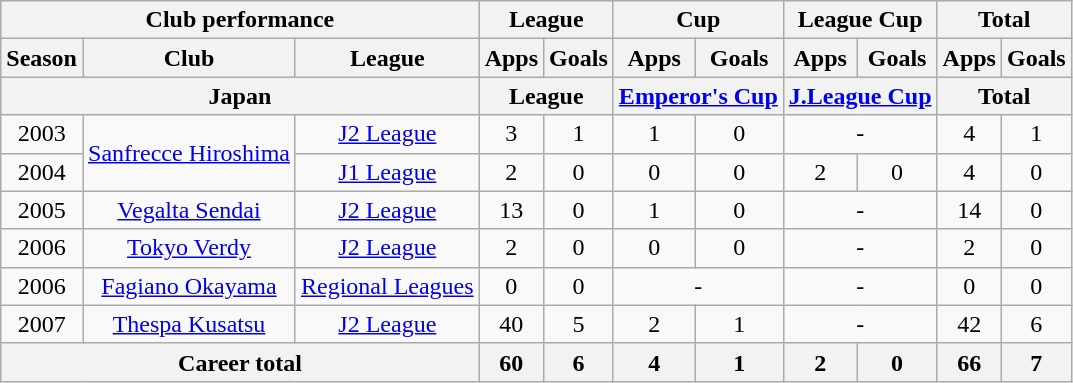<table class="wikitable" style="text-align:center">
<tr>
<th colspan=3>Club performance</th>
<th colspan=2>League</th>
<th colspan=2>Cup</th>
<th colspan=2>League Cup</th>
<th colspan=2>Total</th>
</tr>
<tr>
<th>Season</th>
<th>Club</th>
<th>League</th>
<th>Apps</th>
<th>Goals</th>
<th>Apps</th>
<th>Goals</th>
<th>Apps</th>
<th>Goals</th>
<th>Apps</th>
<th>Goals</th>
</tr>
<tr>
<th colspan=3>Japan</th>
<th colspan=2>League</th>
<th colspan=2><a href='#'>Emperor's Cup</a></th>
<th colspan=2><a href='#'>J.League Cup</a></th>
<th colspan=2>Total</th>
</tr>
<tr>
<td>2003</td>
<td rowspan="2"><a href='#'>Sanfrecce Hiroshima</a></td>
<td><a href='#'>J2 League</a></td>
<td>3</td>
<td>1</td>
<td>1</td>
<td>0</td>
<td colspan="2">-</td>
<td>4</td>
<td>1</td>
</tr>
<tr>
<td>2004</td>
<td><a href='#'>J1 League</a></td>
<td>2</td>
<td>0</td>
<td>0</td>
<td>0</td>
<td>2</td>
<td>0</td>
<td>4</td>
<td>0</td>
</tr>
<tr>
<td>2005</td>
<td><a href='#'>Vegalta Sendai</a></td>
<td><a href='#'>J2 League</a></td>
<td>13</td>
<td>0</td>
<td>1</td>
<td>0</td>
<td colspan="2">-</td>
<td>14</td>
<td>0</td>
</tr>
<tr>
<td>2006</td>
<td><a href='#'>Tokyo Verdy</a></td>
<td><a href='#'>J2 League</a></td>
<td>2</td>
<td>0</td>
<td>0</td>
<td>0</td>
<td colspan="2">-</td>
<td>2</td>
<td>0</td>
</tr>
<tr>
<td>2006</td>
<td><a href='#'>Fagiano Okayama</a></td>
<td><a href='#'>Regional Leagues</a></td>
<td>0</td>
<td>0</td>
<td colspan="2">-</td>
<td colspan="2">-</td>
<td>0</td>
<td>0</td>
</tr>
<tr>
<td>2007</td>
<td><a href='#'>Thespa Kusatsu</a></td>
<td><a href='#'>J2 League</a></td>
<td>40</td>
<td>5</td>
<td>2</td>
<td>1</td>
<td colspan="2">-</td>
<td>42</td>
<td>6</td>
</tr>
<tr>
<th colspan=3>Career total</th>
<th>60</th>
<th>6</th>
<th>4</th>
<th>1</th>
<th>2</th>
<th>0</th>
<th>66</th>
<th>7</th>
</tr>
</table>
